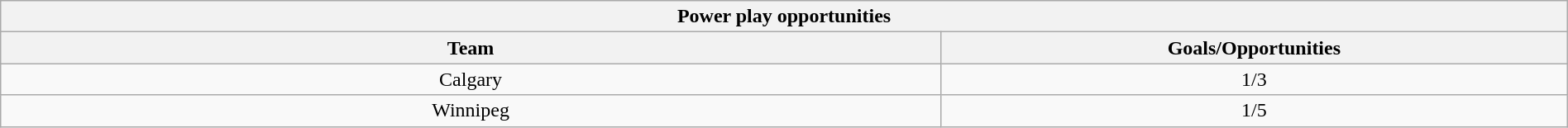<table class="wikitable" style="width:100%;text-align: center;">
<tr>
<th colspan=2>Power play opportunities</th>
</tr>
<tr>
<th style="width:60%;">Team</th>
<th style="width:40%;">Goals/Opportunities</th>
</tr>
<tr>
<td>Calgary</td>
<td>1/3</td>
</tr>
<tr>
<td>Winnipeg</td>
<td>1/5</td>
</tr>
</table>
